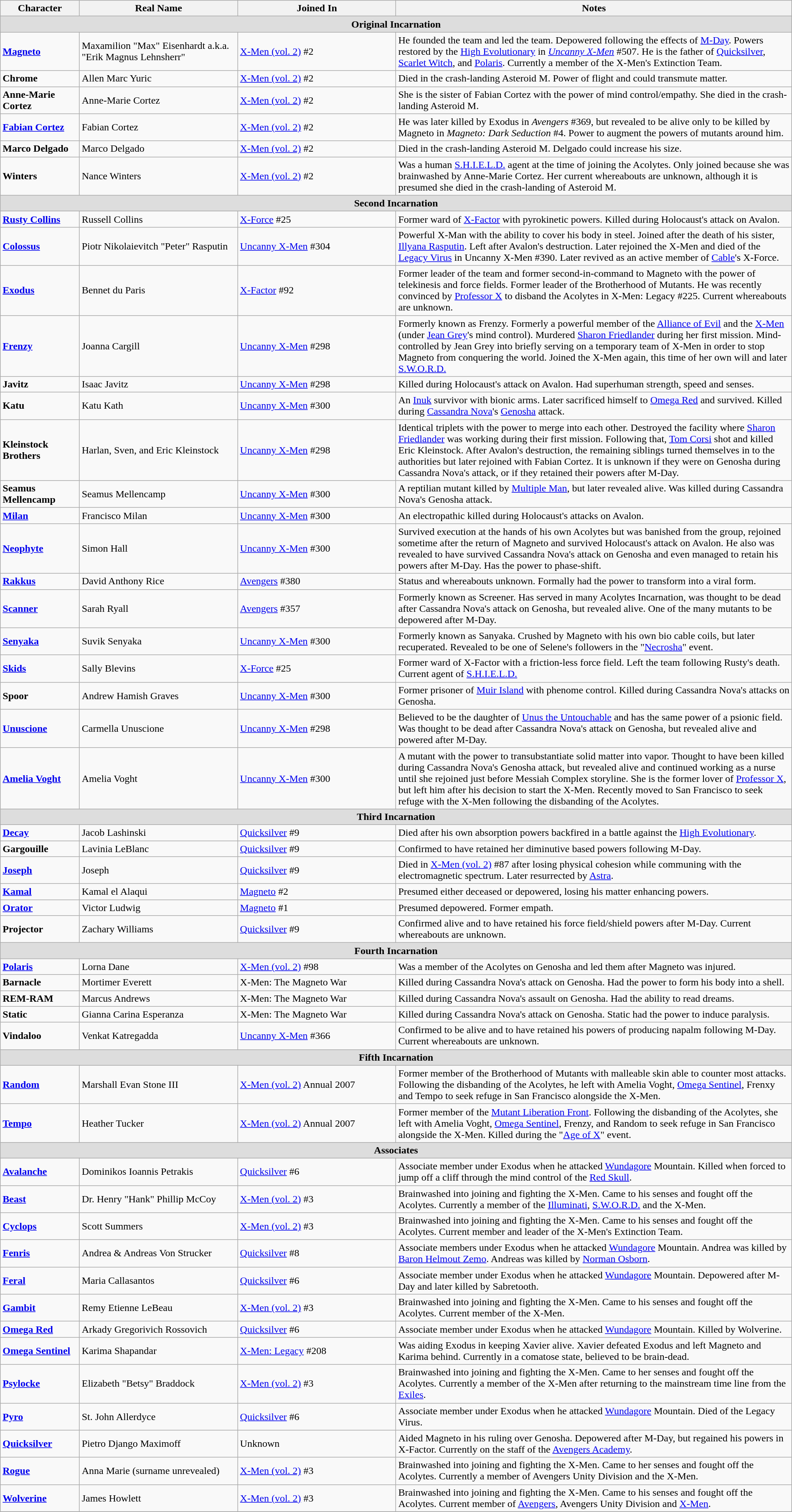<table class="wikitable" width=100%>
<tr>
<th width=10%>Character</th>
<th width=20%>Real Name</th>
<th width=20%>Joined In</th>
<th width+50%>Notes</th>
</tr>
<tr bgcolor="DDDDDD">
<td colspan=5 align=center><strong>Original Incarnation</strong></td>
</tr>
<tr>
<td><strong><a href='#'>Magneto</a></strong></td>
<td>Maxamilion "Max" Eisenhardt a.k.a. "Erik Magnus Lehnsherr"</td>
<td><a href='#'>X-Men (vol. 2)</a> #2</td>
<td>He founded the team and led the team. Depowered following the effects of <a href='#'>M-Day</a>. Powers restored by the <a href='#'>High Evolutionary</a> in <em><a href='#'>Uncanny X-Men</a></em> #507. He is the father of <a href='#'>Quicksilver</a>, <a href='#'>Scarlet Witch</a>, and <a href='#'>Polaris</a>. Currently a member of the X-Men's Extinction Team.</td>
</tr>
<tr>
<td><strong>Chrome</strong></td>
<td>Allen Marc Yuric</td>
<td><a href='#'>X-Men (vol. 2)</a> #2</td>
<td>Died in the crash-landing Asteroid M. Power of flight and could transmute matter.</td>
</tr>
<tr>
<td><strong>Anne-Marie Cortez</strong></td>
<td>Anne-Marie Cortez</td>
<td><a href='#'>X-Men (vol. 2)</a> #2</td>
<td>She is the sister of Fabian Cortez with the power of mind control/empathy. She died in the crash-landing Asteroid M.</td>
</tr>
<tr>
<td><strong><a href='#'>Fabian Cortez</a></strong></td>
<td>Fabian Cortez</td>
<td><a href='#'>X-Men (vol. 2)</a> #2</td>
<td>He was later killed by Exodus in <em>Avengers</em> #369, but revealed to be alive only to be killed by Magneto in <em>Magneto: Dark Seduction</em> #4. Power to augment the powers of mutants around him.</td>
</tr>
<tr>
<td><strong>Marco Delgado</strong></td>
<td>Marco Delgado</td>
<td><a href='#'>X-Men (vol. 2)</a> #2</td>
<td>Died in the crash-landing Asteroid M. Delgado could increase his size.</td>
</tr>
<tr>
<td><strong>Winters</strong></td>
<td>Nance Winters</td>
<td><a href='#'>X-Men (vol. 2)</a> #2</td>
<td>Was a human <a href='#'>S.H.I.E.L.D.</a> agent at the time of joining the Acolytes. Only joined because she was brainwashed by Anne-Marie Cortez. Her current whereabouts are unknown, although it is presumed she died in the crash-landing of Asteroid M.</td>
</tr>
<tr bgcolor="DDDDDD">
<td colspan=5 align=center><strong>Second Incarnation</strong></td>
</tr>
<tr>
<td><strong><a href='#'>Rusty Collins</a></strong></td>
<td>Russell Collins</td>
<td><a href='#'>X-Force</a> #25</td>
<td>Former ward of <a href='#'>X-Factor</a> with pyrokinetic powers. Killed during Holocaust's attack on Avalon.</td>
</tr>
<tr>
<td><strong><a href='#'>Colossus</a></strong></td>
<td>Piotr Nikolaievitch "Peter" Rasputin</td>
<td><a href='#'>Uncanny X-Men</a> #304</td>
<td>Powerful X-Man with the ability to cover his body in steel. Joined after the death of his sister, <a href='#'>Illyana Rasputin</a>. Left after Avalon's destruction. Later rejoined the X-Men and died of the <a href='#'>Legacy Virus</a> in Uncanny X-Men #390. Later revived as an active member of <a href='#'>Cable</a>'s X-Force.</td>
</tr>
<tr>
<td><strong><a href='#'>Exodus</a></strong></td>
<td>Bennet du Paris</td>
<td><a href='#'>X-Factor</a> #92</td>
<td>Former leader of the team and former second-in-command to Magneto with the power of telekinesis and force fields. Former leader of the Brotherhood of Mutants. He was recently convinced by <a href='#'>Professor X</a> to disband the Acolytes in X-Men: Legacy #225. Current whereabouts are unknown.</td>
</tr>
<tr>
<td><strong><a href='#'>Frenzy</a></strong></td>
<td>Joanna Cargill</td>
<td><a href='#'>Uncanny X-Men</a> #298</td>
<td>Formerly known as Frenzy. Formerly a powerful member of the <a href='#'>Alliance of Evil</a> and the <a href='#'>X-Men</a> (under <a href='#'>Jean Grey</a>'s mind control). Murdered <a href='#'>Sharon Friedlander</a> during her first mission. Mind-controlled by Jean Grey into briefly serving on a temporary team of X-Men in order to stop Magneto from conquering the world. Joined the X-Men again, this time of her own will and later <a href='#'>S.W.O.R.D.</a></td>
</tr>
<tr>
<td><strong>Javitz</strong></td>
<td>Isaac Javitz</td>
<td><a href='#'>Uncanny X-Men</a> #298</td>
<td>Killed during Holocaust's attack on Avalon. Had superhuman strength, speed and senses.</td>
</tr>
<tr>
<td><strong>Katu</strong></td>
<td>Katu Kath</td>
<td><a href='#'>Uncanny X-Men</a> #300</td>
<td>An <a href='#'>Inuk</a> survivor with bionic arms. Later sacrificed himself to <a href='#'>Omega Red</a> and survived. Killed during <a href='#'>Cassandra Nova</a>'s <a href='#'>Genosha</a> attack.</td>
</tr>
<tr>
<td><strong>Kleinstock Brothers</strong></td>
<td>Harlan, Sven, and Eric Kleinstock</td>
<td><a href='#'>Uncanny X-Men</a> #298</td>
<td>Identical triplets with the power to merge into each other. Destroyed the facility where <a href='#'>Sharon Friedlander</a> was working during their first mission. Following that, <a href='#'>Tom Corsi</a> shot and killed Eric Kleinstock. After Avalon's destruction, the remaining siblings turned themselves in to the authorities but later rejoined with Fabian Cortez. It is unknown if they were on Genosha during Cassandra Nova's attack, or if they retained their powers after M-Day.</td>
</tr>
<tr>
<td><strong>Seamus Mellencamp</strong></td>
<td>Seamus Mellencamp</td>
<td><a href='#'>Uncanny X-Men</a> #300</td>
<td>A reptilian mutant killed by <a href='#'>Multiple Man</a>, but later revealed alive. Was killed during Cassandra Nova's Genosha attack.</td>
</tr>
<tr>
<td><strong><a href='#'>Milan</a></strong></td>
<td>Francisco Milan</td>
<td><a href='#'>Uncanny X-Men</a> #300</td>
<td>An electropathic killed during Holocaust's attacks on Avalon.</td>
</tr>
<tr>
<td><strong><a href='#'>Neophyte</a></strong></td>
<td>Simon Hall</td>
<td><a href='#'>Uncanny X-Men</a> #300</td>
<td>Survived execution at the hands of his own Acolytes but was banished from the group, rejoined sometime after the return of Magneto and survived Holocaust's attack on Avalon. He also was revealed to have survived Cassandra Nova's attack on Genosha and even managed to retain his powers after M-Day. Has the power to phase-shift.</td>
</tr>
<tr>
<td><strong><a href='#'>Rakkus</a></strong></td>
<td>David Anthony Rice</td>
<td><a href='#'>Avengers</a> #380</td>
<td>Status and whereabouts unknown. Formally had the power to transform into a viral form.</td>
</tr>
<tr>
<td><strong><a href='#'>Scanner</a></strong></td>
<td>Sarah Ryall</td>
<td><a href='#'>Avengers</a> #357</td>
<td>Formerly known as Screener. Has served in many Acolytes Incarnation, was thought to be dead after Cassandra Nova's attack on Genosha, but revealed alive. One of the many mutants to be depowered after M-Day.</td>
</tr>
<tr>
<td><strong><a href='#'>Senyaka</a></strong></td>
<td>Suvik Senyaka</td>
<td><a href='#'>Uncanny X-Men</a> #300</td>
<td>Formerly known as Sanyaka. Crushed by Magneto with his own bio cable coils, but later recuperated. Revealed to be one of Selene's followers in the "<a href='#'>Necrosha</a>" event.</td>
</tr>
<tr>
<td><strong><a href='#'>Skids</a></strong></td>
<td>Sally Blevins</td>
<td><a href='#'>X-Force</a> #25</td>
<td>Former ward of X-Factor with a friction-less force field. Left the team following Rusty's death. Current agent of <a href='#'>S.H.I.E.L.D.</a></td>
</tr>
<tr>
<td><strong>Spoor</strong></td>
<td>Andrew Hamish Graves</td>
<td><a href='#'>Uncanny X-Men</a> #300</td>
<td>Former prisoner of <a href='#'>Muir Island</a> with phenome control. Killed during Cassandra Nova's attacks on Genosha.</td>
</tr>
<tr>
<td><strong><a href='#'>Unuscione</a></strong></td>
<td>Carmella Unuscione</td>
<td><a href='#'>Uncanny X-Men</a> #298</td>
<td>Believed to be the daughter of <a href='#'>Unus the Untouchable</a> and has the same power of a psionic field. Was thought to be dead after Cassandra Nova's attack on Genosha, but revealed alive and powered after M-Day.</td>
</tr>
<tr>
<td><strong><a href='#'>Amelia Voght</a></strong></td>
<td>Amelia Voght</td>
<td><a href='#'>Uncanny X-Men</a> #300</td>
<td>A mutant with the power to transubstantiate solid matter into vapor. Thought to have been killed during Cassandra Nova's Genosha attack, but revealed alive and continued working as a nurse until she rejoined just before Messiah Complex storyline. She is the former lover of <a href='#'>Professor X</a>, but left him after his decision to start the X-Men. Recently moved to San Francisco to seek refuge with the X-Men following the disbanding of the Acolytes.</td>
</tr>
<tr bgcolor="DDDDDD">
<td colspan=5 align=center><strong>Third Incarnation</strong></td>
</tr>
<tr>
<td><strong><a href='#'>Decay</a></strong></td>
<td>Jacob Lashinski</td>
<td><a href='#'>Quicksilver</a> #9</td>
<td>Died after his own absorption powers backfired in a battle against the <a href='#'>High Evolutionary</a>.</td>
</tr>
<tr>
<td><strong>Gargouille</strong></td>
<td>Lavinia LeBlanc</td>
<td><a href='#'>Quicksilver</a> #9</td>
<td>Confirmed to have retained her diminutive based powers following M-Day.</td>
</tr>
<tr>
<td><strong><a href='#'>Joseph</a></strong></td>
<td>Joseph</td>
<td><a href='#'>Quicksilver</a> #9</td>
<td>Died in <a href='#'>X-Men (vol. 2)</a> #87 after losing physical cohesion while communing with the electromagnetic spectrum. Later resurrected by <a href='#'>Astra</a>.</td>
</tr>
<tr>
<td><strong><a href='#'>Kamal</a></strong></td>
<td>Kamal el Alaqui</td>
<td><a href='#'>Magneto</a> #2</td>
<td>Presumed either deceased or depowered, losing his matter enhancing powers.</td>
</tr>
<tr>
<td><strong><a href='#'>Orator</a></strong></td>
<td>Victor Ludwig</td>
<td><a href='#'>Magneto</a> #1</td>
<td>Presumed depowered. Former empath.</td>
</tr>
<tr>
<td><strong>Projector</strong></td>
<td>Zachary Williams</td>
<td><a href='#'>Quicksilver</a> #9</td>
<td>Confirmed alive and to have retained his force field/shield powers after M-Day.  Current whereabouts are unknown.</td>
</tr>
<tr bgcolor="DDDDDD">
<td colspan=5 align=center><strong>Fourth Incarnation</strong></td>
</tr>
<tr>
<td><strong><a href='#'>Polaris</a></strong></td>
<td>Lorna Dane</td>
<td><a href='#'>X-Men (vol. 2)</a> #98</td>
<td>Was a member of the Acolytes on Genosha and led them after Magneto was injured.</td>
</tr>
<tr>
<td><strong>Barnacle</strong></td>
<td>Mortimer Everett</td>
<td>X-Men: The Magneto War</td>
<td>Killed during Cassandra Nova's attack on Genosha. Had the power to form his body into a shell.</td>
</tr>
<tr>
<td><strong>REM-RAM</strong></td>
<td>Marcus Andrews</td>
<td>X-Men: The Magneto War</td>
<td>Killed during Cassandra Nova's assault on Genosha. Had the ability to read dreams.</td>
</tr>
<tr>
<td><strong>Static</strong></td>
<td>Gianna Carina Esperanza</td>
<td>X-Men: The Magneto War</td>
<td>Killed during Cassandra Nova's attack on Genosha. Static had the power to induce paralysis.</td>
</tr>
<tr>
<td><strong>Vindaloo</strong></td>
<td>Venkat Katregadda</td>
<td><a href='#'>Uncanny X-Men</a> #366</td>
<td>Confirmed to be alive and to have retained his powers of producing napalm following M-Day. Current whereabouts are unknown.</td>
</tr>
<tr bgcolor="DDDDDD">
<td colspan=5 align=center><strong>Fifth Incarnation</strong></td>
</tr>
<tr>
<td><strong><a href='#'>Random</a></strong></td>
<td>Marshall Evan Stone III</td>
<td><a href='#'>X-Men (vol. 2)</a> Annual 2007</td>
<td>Former member of the Brotherhood of Mutants with malleable skin able to counter most attacks. Following the disbanding of the Acolytes, he left with Amelia Voght, <a href='#'>Omega Sentinel</a>, Frenxy and Tempo to seek refuge in San Francisco alongside the X-Men.</td>
</tr>
<tr>
<td><strong><a href='#'>Tempo</a></strong></td>
<td>Heather Tucker</td>
<td><a href='#'>X-Men (vol. 2)</a> Annual 2007</td>
<td>Former member of the <a href='#'>Mutant Liberation Front</a>. Following the disbanding of the Acolytes, she left with Amelia Voght, <a href='#'>Omega Sentinel</a>, Frenzy, and Random to seek refuge in San Francisco alongside the X-Men. Killed during the "<a href='#'>Age of X</a>" event.</td>
</tr>
<tr bgcolor="DDDDDD">
<td colspan=5 align=center><strong>Associates</strong></td>
</tr>
<tr>
<td><strong><a href='#'>Avalanche</a></strong></td>
<td>Dominikos Ioannis Petrakis</td>
<td><a href='#'>Quicksilver</a> #6</td>
<td>Associate member under Exodus when he attacked <a href='#'>Wundagore</a> Mountain. Killed when forced to jump off a cliff through the mind control of the <a href='#'>Red Skull</a>.</td>
</tr>
<tr>
<td><strong><a href='#'>Beast</a></strong></td>
<td>Dr. Henry "Hank" Phillip McCoy</td>
<td><a href='#'>X-Men (vol. 2)</a> #3</td>
<td>Brainwashed into joining and fighting the X-Men. Came to his senses and fought off the Acolytes.  Currently a member of the <a href='#'>Illuminati</a>, <a href='#'>S.W.O.R.D.</a> and the X-Men.</td>
</tr>
<tr>
<td><strong><a href='#'>Cyclops</a></strong></td>
<td>Scott Summers</td>
<td><a href='#'>X-Men (vol. 2)</a> #3</td>
<td>Brainwashed into joining and fighting the X-Men. Came to his senses and fought off the Acolytes.  Current member and leader of the X-Men's Extinction Team.</td>
</tr>
<tr>
<td><strong><a href='#'>Fenris</a></strong></td>
<td>Andrea & Andreas Von Strucker</td>
<td><a href='#'>Quicksilver</a> #8</td>
<td>Associate members under Exodus when he attacked <a href='#'>Wundagore</a> Mountain. Andrea was killed by <a href='#'>Baron Helmout Zemo</a>. Andreas was killed by <a href='#'>Norman Osborn</a>.</td>
</tr>
<tr>
<td><strong><a href='#'>Feral</a></strong></td>
<td>Maria Callasantos</td>
<td><a href='#'>Quicksilver</a> #6</td>
<td>Associate member under Exodus when he attacked <a href='#'>Wundagore</a> Mountain. Depowered after M-Day and later killed by Sabretooth.</td>
</tr>
<tr>
<td><strong><a href='#'>Gambit</a></strong></td>
<td>Remy Etienne LeBeau</td>
<td><a href='#'>X-Men (vol. 2)</a> #3</td>
<td>Brainwashed into joining and fighting the X-Men. Came to his senses and fought off the Acolytes.  Current member of the X-Men.</td>
</tr>
<tr>
<td><strong><a href='#'>Omega Red</a></strong></td>
<td>Arkady Gregorivich Rossovich</td>
<td><a href='#'>Quicksilver</a> #6</td>
<td>Associate member under Exodus when he attacked <a href='#'>Wundagore</a> Mountain. Killed by Wolverine.</td>
</tr>
<tr>
<td><strong><a href='#'>Omega Sentinel</a></strong></td>
<td>Karima Shapandar</td>
<td><a href='#'>X-Men: Legacy</a> #208</td>
<td>Was aiding Exodus in keeping Xavier alive. Xavier defeated Exodus and left Magneto and Karima behind. Currently in a comatose state, believed to be brain-dead.</td>
</tr>
<tr>
<td><strong><a href='#'>Psylocke</a></strong></td>
<td>Elizabeth "Betsy" Braddock</td>
<td><a href='#'>X-Men (vol. 2)</a> #3</td>
<td>Brainwashed into joining and fighting the X-Men. Came to her senses and fought off the Acolytes.  Currently a member of the X-Men after returning to the mainstream time line from the <a href='#'>Exiles</a>.</td>
</tr>
<tr>
<td><strong><a href='#'>Pyro</a></strong></td>
<td>St. John Allerdyce</td>
<td><a href='#'>Quicksilver</a> #6</td>
<td>Associate member under Exodus when he attacked <a href='#'>Wundagore</a> Mountain. Died of the Legacy Virus.</td>
</tr>
<tr>
<td><strong><a href='#'>Quicksilver</a></strong></td>
<td>Pietro Django Maximoff</td>
<td>Unknown</td>
<td>Aided Magneto in his ruling over Genosha. Depowered after M-Day, but regained his powers in X-Factor. Currently on the staff of the <a href='#'>Avengers Academy</a>.</td>
</tr>
<tr>
<td><strong><a href='#'>Rogue</a></strong></td>
<td>Anna Marie (surname unrevealed)</td>
<td><a href='#'>X-Men (vol. 2)</a> #3</td>
<td>Brainwashed into joining and fighting the X-Men. Came to her senses and fought off the Acolytes.  Currently a member of Avengers Unity Division and the X-Men.</td>
</tr>
<tr>
<td><strong><a href='#'>Wolverine</a></strong></td>
<td>James Howlett</td>
<td><a href='#'>X-Men (vol. 2)</a> #3</td>
<td>Brainwashed into joining and fighting the X-Men. Came to his senses and fought off the Acolytes.  Current member of <a href='#'>Avengers</a>, Avengers Unity Division and <a href='#'>X-Men</a>.</td>
</tr>
<tr>
</tr>
</table>
